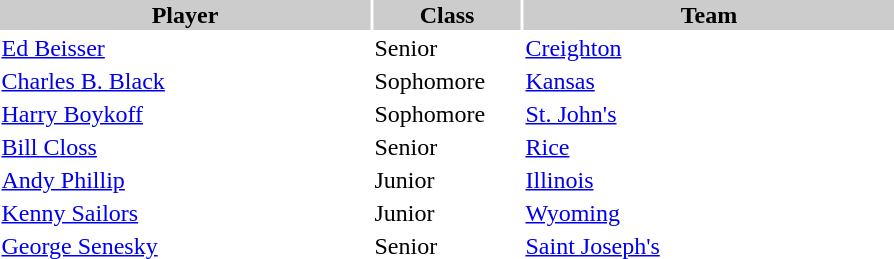<table style="width:600px" "border:'1' 'solid' 'gray'">
<tr>
<th bgcolor="#CCCCCC" style="width:40%">Player</th>
<th bgcolor="#CCCCCC" style="width:16%">Class</th>
<th bgcolor="#CCCCCC" style="width:40%">Team</th>
</tr>
<tr>
<td><a href='#'>Ed Beisser</a></td>
<td>Senior</td>
<td><a href='#'>Creighton</a></td>
</tr>
<tr>
<td><a href='#'>Charles B. Black</a></td>
<td>Sophomore</td>
<td><a href='#'>Kansas</a></td>
</tr>
<tr>
<td><a href='#'>Harry Boykoff</a></td>
<td>Sophomore</td>
<td><a href='#'>St. John's</a></td>
</tr>
<tr>
<td><a href='#'>Bill Closs</a></td>
<td>Senior</td>
<td><a href='#'>Rice</a></td>
</tr>
<tr>
<td><a href='#'>Andy Phillip</a></td>
<td>Junior</td>
<td><a href='#'>Illinois</a></td>
</tr>
<tr>
<td><a href='#'>Kenny Sailors</a></td>
<td>Junior</td>
<td><a href='#'>Wyoming</a></td>
</tr>
<tr>
<td><a href='#'>George Senesky</a></td>
<td>Senior</td>
<td><a href='#'>Saint Joseph's</a></td>
</tr>
</table>
